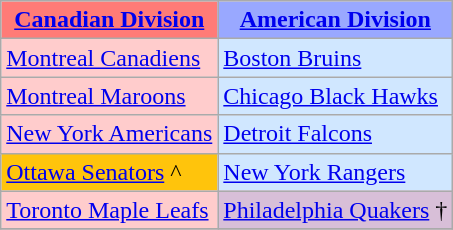<table class="wikitable">
<tr>
<th style="background-color: #FF7B77;"><strong><a href='#'>Canadian Division</a></strong></th>
<th style="background-color: #99A8FF;"><strong><a href='#'>American Division</a></strong></th>
</tr>
<tr>
<td style="background-color: #FFCCCC;"><a href='#'>Montreal Canadiens</a></td>
<td style="background-color: #D0E7FF;"><a href='#'>Boston Bruins</a></td>
</tr>
<tr>
<td style="background-color: #FFCCCC;"><a href='#'>Montreal Maroons</a></td>
<td style="background-color: #D0E7FF;"><a href='#'>Chicago Black Hawks</a></td>
</tr>
<tr>
<td style="background-color: #FFCCCC;"><a href='#'>New York Americans</a></td>
<td style="background-color: #D0E7FF;"><a href='#'>Detroit Falcons</a></td>
</tr>
<tr>
<td style="background-color: #FFC40C;"><a href='#'>Ottawa Senators</a> ^</td>
<td style="background-color: #D0E7FF;"><a href='#'>New York Rangers</a></td>
</tr>
<tr>
<td style="background-color: #FFCCCC;"><a href='#'>Toronto Maple Leafs</a></td>
<td style="background-color: #D8BFD8;"><a href='#'>Philadelphia Quakers</a> †</td>
</tr>
<tr>
</tr>
</table>
